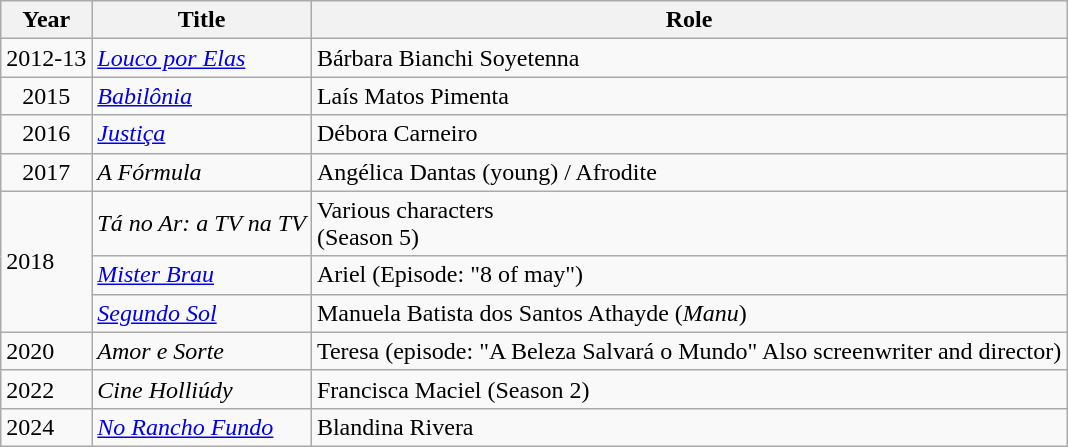<table class="wikitable">
<tr>
<th>Year</th>
<th>Title</th>
<th>Role</th>
</tr>
<tr>
<td style="text-align:center;">2012-13</td>
<td><em><a href='#'>Louco por Elas</a></em></td>
<td>Bárbara Bianchi Soyetenna</td>
</tr>
<tr>
<td style="text-align:center;">2015</td>
<td><em><a href='#'>Babilônia</a></em></td>
<td>Laís Matos Pimenta</td>
</tr>
<tr>
<td style="text-align:center;">2016</td>
<td><em><a href='#'>Justiça</a></em></td>
<td>Débora Carneiro</td>
</tr>
<tr>
<td style="text-align:center;">2017</td>
<td><em>A Fórmula</em></td>
<td>Angélica Dantas (young) / Afrodite</td>
</tr>
<tr>
<td rowspan="3">2018</td>
<td><em>Tá no Ar: a TV na TV</em></td>
<td>Various characters<br>(Season 5)</td>
</tr>
<tr>
<td><em><a href='#'>Mister Brau</a></em></td>
<td>Ariel (Episode: "8 of may")</td>
</tr>
<tr>
<td><em><a href='#'>Segundo Sol</a></em></td>
<td>Manuela Batista dos Santos Athayde (<em>Manu</em>)</td>
</tr>
<tr>
<td>2020</td>
<td><em>Amor e Sorte</em></td>
<td>Teresa (episode: "A Beleza Salvará o Mundo" Also screenwriter and director)</td>
</tr>
<tr>
<td>2022</td>
<td><em>Cine Holliúdy</em></td>
<td>Francisca Maciel (Season 2)</td>
</tr>
<tr>
<td>2024</td>
<td><em><a href='#'>No Rancho Fundo</a></em></td>
<td>Blandina Rivera</td>
</tr>
</table>
